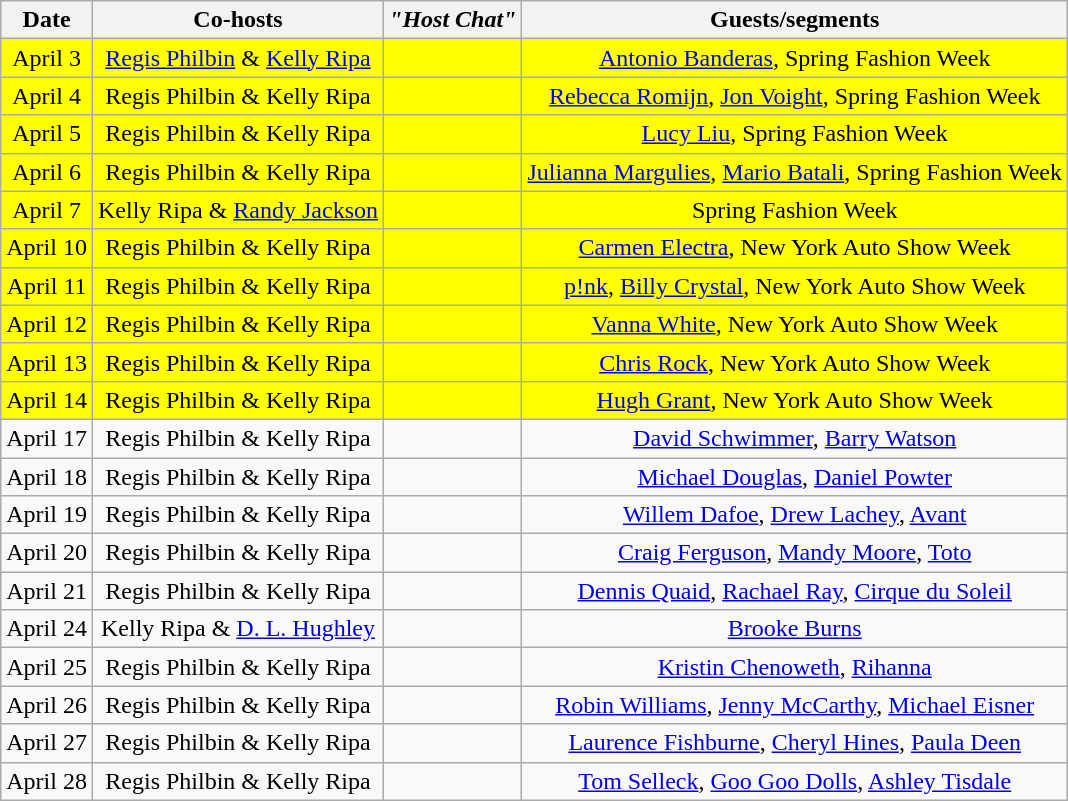<table class="wikitable sortable" style="text-align:center;">
<tr>
<th>Date</th>
<th>Co-hosts</th>
<th><em>"Host Chat"</em></th>
<th>Guests/segments</th>
</tr>
<tr style="background:yellow;">
<td>April 3</td>
<td><a href='#'>Regis Philbin</a> & <a href='#'>Kelly Ripa</a></td>
<td></td>
<td><a href='#'>Antonio Banderas</a>, Spring Fashion Week</td>
</tr>
<tr style="background:yellow;">
<td>April 4</td>
<td>Regis Philbin & Kelly Ripa</td>
<td></td>
<td><a href='#'>Rebecca Romijn</a>, <a href='#'>Jon Voight</a>, Spring Fashion Week</td>
</tr>
<tr style="background:yellow;">
<td>April 5</td>
<td>Regis Philbin & Kelly Ripa</td>
<td></td>
<td><a href='#'>Lucy Liu</a>, Spring Fashion Week</td>
</tr>
<tr style="background:yellow;">
<td>April 6</td>
<td>Regis Philbin & Kelly Ripa</td>
<td></td>
<td><a href='#'>Julianna Margulies</a>, <a href='#'>Mario Batali</a>, Spring Fashion Week</td>
</tr>
<tr style="background:yellow;">
<td>April 7</td>
<td>Kelly Ripa & <a href='#'>Randy Jackson</a></td>
<td></td>
<td>Spring Fashion Week</td>
</tr>
<tr style="background:yellow;">
<td>April 10</td>
<td>Regis Philbin & Kelly Ripa</td>
<td></td>
<td><a href='#'>Carmen Electra</a>, New York Auto Show Week</td>
</tr>
<tr style="background:yellow;">
<td>April 11</td>
<td>Regis Philbin & Kelly Ripa</td>
<td></td>
<td><a href='#'>p!nk</a>, <a href='#'>Billy Crystal</a>, New York Auto Show Week</td>
</tr>
<tr style="background:yellow;">
<td>April 12</td>
<td>Regis Philbin & Kelly Ripa</td>
<td></td>
<td><a href='#'>Vanna White</a>, New York Auto Show Week</td>
</tr>
<tr style="background:yellow;">
<td>April 13</td>
<td>Regis Philbin & Kelly Ripa</td>
<td></td>
<td><a href='#'>Chris Rock</a>, New York Auto Show Week</td>
</tr>
<tr style="background:yellow;">
<td>April 14</td>
<td>Regis Philbin & Kelly Ripa</td>
<td></td>
<td><a href='#'>Hugh Grant</a>, New York Auto Show Week</td>
</tr>
<tr>
<td>April 17</td>
<td>Regis Philbin & Kelly Ripa</td>
<td></td>
<td><a href='#'>David Schwimmer</a>, <a href='#'>Barry Watson</a></td>
</tr>
<tr>
<td>April 18</td>
<td>Regis Philbin & Kelly Ripa</td>
<td></td>
<td><a href='#'>Michael Douglas</a>, <a href='#'>Daniel Powter</a></td>
</tr>
<tr>
<td>April 19</td>
<td>Regis Philbin & Kelly Ripa</td>
<td></td>
<td><a href='#'>Willem Dafoe</a>, <a href='#'>Drew Lachey</a>, <a href='#'>Avant</a></td>
</tr>
<tr>
<td>April 20</td>
<td>Regis Philbin & Kelly Ripa</td>
<td></td>
<td><a href='#'>Craig Ferguson</a>, <a href='#'>Mandy Moore</a>, <a href='#'>Toto</a></td>
</tr>
<tr>
<td>April 21</td>
<td>Regis Philbin & Kelly Ripa</td>
<td></td>
<td><a href='#'>Dennis Quaid</a>, <a href='#'>Rachael Ray</a>, <a href='#'>Cirque du Soleil</a></td>
</tr>
<tr>
<td>April 24</td>
<td>Kelly Ripa & <a href='#'>D. L. Hughley</a></td>
<td></td>
<td><a href='#'>Brooke Burns</a></td>
</tr>
<tr>
<td>April 25</td>
<td>Regis Philbin & Kelly Ripa</td>
<td></td>
<td><a href='#'>Kristin Chenoweth</a>, <a href='#'>Rihanna</a></td>
</tr>
<tr>
<td>April 26</td>
<td>Regis Philbin & Kelly Ripa</td>
<td></td>
<td><a href='#'>Robin Williams</a>, <a href='#'>Jenny McCarthy</a>, <a href='#'>Michael Eisner</a></td>
</tr>
<tr>
<td>April 27</td>
<td>Regis Philbin & Kelly Ripa</td>
<td></td>
<td><a href='#'>Laurence Fishburne</a>, <a href='#'>Cheryl Hines</a>, <a href='#'>Paula Deen</a></td>
</tr>
<tr>
<td>April 28</td>
<td>Regis Philbin & Kelly Ripa</td>
<td></td>
<td><a href='#'>Tom Selleck</a>, <a href='#'>Goo Goo Dolls</a>, <a href='#'>Ashley Tisdale</a></td>
</tr>
</table>
